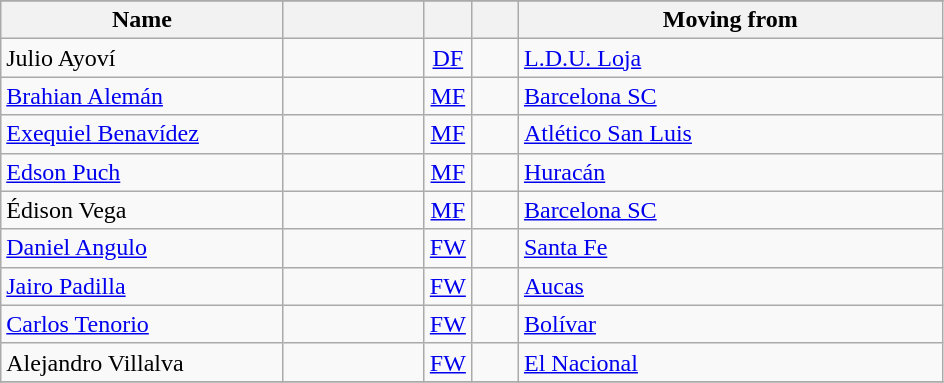<table class="wikitable" style="text-align: center;">
<tr>
</tr>
<tr>
<th width=30% align="center">Name</th>
<th width=15% align="center"></th>
<th width=5% align="center"></th>
<th width=5% align="center"></th>
<th width=45% align="center">Moving from</th>
</tr>
<tr>
<td align=left>Julio Ayoví</td>
<td></td>
<td><a href='#'>DF</a></td>
<td></td>
<td align=left><a href='#'>L.D.U. Loja</a> </td>
</tr>
<tr>
<td align=left><a href='#'>Brahian Alemán</a></td>
<td></td>
<td><a href='#'>MF</a></td>
<td></td>
<td align=left><a href='#'>Barcelona SC</a> </td>
</tr>
<tr>
<td align=left><a href='#'>Exequiel Benavídez</a></td>
<td></td>
<td><a href='#'>MF</a></td>
<td></td>
<td align=left><a href='#'>Atlético San Luis</a> </td>
</tr>
<tr>
<td align=left><a href='#'>Edson Puch</a></td>
<td></td>
<td><a href='#'>MF</a></td>
<td></td>
<td align=left><a href='#'>Huracán</a> </td>
</tr>
<tr>
<td align=left>Édison Vega</td>
<td></td>
<td><a href='#'>MF</a></td>
<td></td>
<td align=left><a href='#'>Barcelona SC</a> </td>
</tr>
<tr>
<td align=left><a href='#'>Daniel Angulo</a></td>
<td></td>
<td><a href='#'>FW</a></td>
<td></td>
<td align=left><a href='#'>Santa Fe</a> </td>
</tr>
<tr>
<td align=left><a href='#'>Jairo Padilla</a></td>
<td></td>
<td><a href='#'>FW</a></td>
<td></td>
<td align=left><a href='#'>Aucas</a> </td>
</tr>
<tr>
<td align=left><a href='#'>Carlos Tenorio</a></td>
<td></td>
<td><a href='#'>FW</a></td>
<td></td>
<td align=left><a href='#'>Bolívar</a> </td>
</tr>
<tr>
<td align=left>Alejandro Villalva</td>
<td></td>
<td><a href='#'>FW</a></td>
<td></td>
<td align=left><a href='#'>El Nacional</a> </td>
</tr>
<tr>
</tr>
</table>
